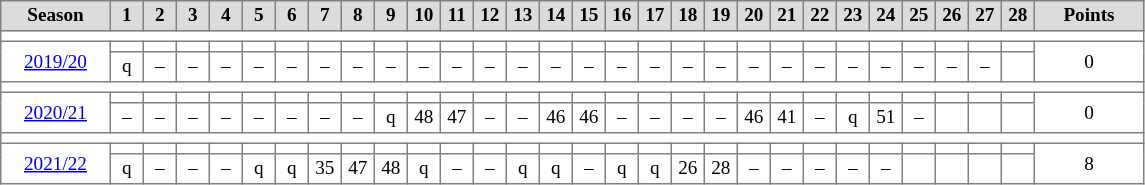<table cellpadding="3" cellspacing="0" border="1" style="background:#fff; font-size:80%; line-height:13px; border:gray solid 1px; border-collapse:collapse;">
<tr style="background:#ccc; text-align:center; background:#dcdcdc;">
<td style="background:#DCDCDC;" width=65px><strong>Season</strong></td>
<td style="background:#DCDCDC;" width=15px><strong>1</strong></td>
<td style="background:#DCDCDC;" width=15px><strong>2</strong></td>
<td style="background:#DCDCDC;" width=15px><strong>3</strong></td>
<td style="background:#DCDCDC;" width=15px><strong>4</strong></td>
<td style="background:#DCDCDC;" width=15px><strong>5</strong></td>
<td style="background:#DCDCDC;" width=15px><strong>6</strong></td>
<td style="background:#DCDCDC;" width=15px><strong>7</strong></td>
<td style="background:#DCDCDC;" width=15px><strong>8</strong></td>
<td style="background:#DCDCDC;" width=15px><strong>9</strong></td>
<td style="background:#DCDCDC;" width=15px><strong>10</strong></td>
<td style="background:#DCDCDC;" width=15px><strong>11</strong></td>
<td style="background:#DCDCDC;" width=15px><strong>12</strong></td>
<td style="background:#DCDCDC;" width=15px><strong>13</strong></td>
<td style="background:#DCDCDC;" width=15px><strong>14</strong></td>
<td style="background:#DCDCDC;" width=15px><strong>15</strong></td>
<td style="background:#DCDCDC;" width=15px><strong>16</strong></td>
<td style="background:#DCDCDC;" width=15px><strong>17</strong></td>
<td style="background:#DCDCDC;" width=15px><strong>18</strong></td>
<td style="background:#DCDCDC;" width=15px><strong>19</strong></td>
<td style="background:#DCDCDC;" width=15px><strong>20</strong></td>
<td style="background:#DCDCDC;" width=15px><strong>21</strong></td>
<td style="background:#DCDCDC;" width=15px><strong>22</strong></td>
<td style="background:#DCDCDC;" width=15px><strong>23</strong></td>
<td style="background:#DCDCDC;" width=15px><strong>24</strong></td>
<td style="background:#DCDCDC;" width=15px><strong>25</strong></td>
<td style="background:#DCDCDC;" width=15px><strong>26</strong></td>
<td style="background:#DCDCDC;" width=15px><strong>27</strong></td>
<td style="background:#DCDCDC;" width=15px><strong>28</strong></td>
<td style="background:#DCDCDC;" width=30px><strong>Points</strong></td>
</tr>
<tr>
<td colspan=30></td>
</tr>
<tr align=center>
<td rowspan="2" style="width:66px;"><a href='#'>2019/20</a></td>
<th></th>
<th></th>
<th></th>
<th></th>
<th></th>
<th></th>
<th></th>
<th></th>
<th></th>
<th></th>
<th></th>
<th></th>
<th></th>
<th></th>
<th></th>
<th></th>
<th></th>
<th></th>
<th></th>
<th></th>
<th></th>
<th></th>
<th></th>
<th></th>
<th></th>
<th></th>
<th></th>
<th></th>
<td rowspan="2" style="width:66px;">0</td>
</tr>
<tr align=center>
<td>q</td>
<td>–</td>
<td>–</td>
<td>–</td>
<td>–</td>
<td>–</td>
<td>–</td>
<td>–</td>
<td>–</td>
<td>–</td>
<td>–</td>
<td>–</td>
<td>–</td>
<td>–</td>
<td>–</td>
<td>–</td>
<td>–</td>
<td>–</td>
<td>–</td>
<td>–</td>
<td>–</td>
<td>–</td>
<td>–</td>
<td>–</td>
<td>–</td>
<td>–</td>
<td>–</td>
<td></td>
</tr>
<tr>
<td colspan=30></td>
</tr>
<tr align=center>
<td rowspan="2" style="width:66px;"><a href='#'>2020/21</a></td>
<th></th>
<th></th>
<th></th>
<th></th>
<th></th>
<th></th>
<th></th>
<th></th>
<th></th>
<th></th>
<th></th>
<th></th>
<th></th>
<th></th>
<th></th>
<th></th>
<th></th>
<th></th>
<th></th>
<th></th>
<th></th>
<th></th>
<th></th>
<th></th>
<th></th>
<th></th>
<th></th>
<th></th>
<td rowspan="2" style="width:66px;">0</td>
</tr>
<tr align=center>
<td>–</td>
<td>–</td>
<td>–</td>
<td>–</td>
<td>–</td>
<td>–</td>
<td>–</td>
<td>–</td>
<td>q</td>
<td>48</td>
<td>47</td>
<td>–</td>
<td>–</td>
<td>46</td>
<td>46</td>
<td>–</td>
<td>–</td>
<td>–</td>
<td>–</td>
<td>46</td>
<td>41</td>
<td>–</td>
<td>q</td>
<td>51</td>
<td>–</td>
<td></td>
<td></td>
<td></td>
</tr>
<tr>
<td colspan=30></td>
</tr>
<tr align=center>
<td rowspan="2" style="width:66px;"><a href='#'>2021/22</a></td>
<th></th>
<th></th>
<th></th>
<th></th>
<th></th>
<th></th>
<th></th>
<th></th>
<th></th>
<th></th>
<th></th>
<th></th>
<th></th>
<th></th>
<th></th>
<th></th>
<th></th>
<th></th>
<th></th>
<th></th>
<th></th>
<th></th>
<th></th>
<th></th>
<th></th>
<th></th>
<th></th>
<th></th>
<td rowspan="2" style="width:66px;">8</td>
</tr>
<tr align=center>
<td>q</td>
<td>–</td>
<td>–</td>
<td>–</td>
<td>q</td>
<td>q</td>
<td>35</td>
<td>47</td>
<td>48</td>
<td>q</td>
<td>–</td>
<td>–</td>
<td>q</td>
<td>q</td>
<td>–</td>
<td>q</td>
<td>q</td>
<td>26</td>
<td>28</td>
<td>–</td>
<td>–</td>
<td>–</td>
<td>–</td>
<td>–</td>
<td></td>
<td></td>
<td></td>
<td></td>
</tr>
</table>
